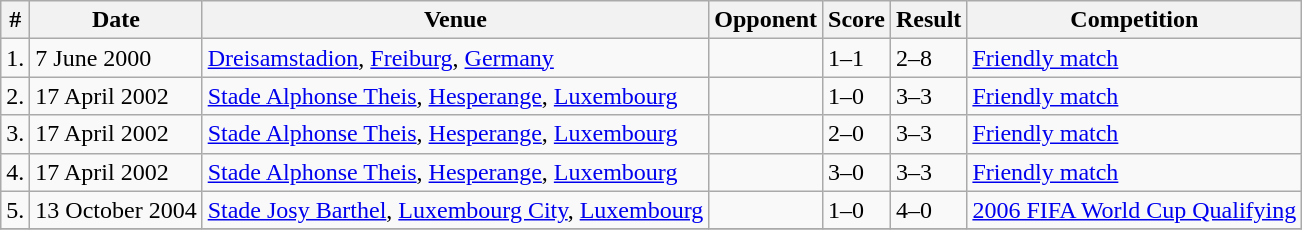<table class="wikitable">
<tr>
<th>#</th>
<th>Date</th>
<th>Venue</th>
<th>Opponent</th>
<th>Score</th>
<th>Result</th>
<th>Competition</th>
</tr>
<tr>
<td>1.</td>
<td>7 June 2000</td>
<td><a href='#'>Dreisamstadion</a>, <a href='#'>Freiburg</a>, <a href='#'>Germany</a></td>
<td></td>
<td>1–1</td>
<td>2–8</td>
<td><a href='#'>Friendly match</a></td>
</tr>
<tr>
<td>2.</td>
<td>17 April 2002</td>
<td><a href='#'>Stade Alphonse Theis</a>, <a href='#'>Hesperange</a>, <a href='#'>Luxembourg</a></td>
<td></td>
<td>1–0</td>
<td>3–3</td>
<td><a href='#'>Friendly match</a></td>
</tr>
<tr>
<td>3.</td>
<td>17 April 2002</td>
<td><a href='#'>Stade Alphonse Theis</a>, <a href='#'>Hesperange</a>, <a href='#'>Luxembourg</a></td>
<td></td>
<td>2–0</td>
<td>3–3</td>
<td><a href='#'>Friendly match</a></td>
</tr>
<tr>
<td>4.</td>
<td>17 April 2002</td>
<td><a href='#'>Stade Alphonse Theis</a>, <a href='#'>Hesperange</a>, <a href='#'>Luxembourg</a></td>
<td></td>
<td>3–0</td>
<td>3–3</td>
<td><a href='#'>Friendly match</a></td>
</tr>
<tr>
<td>5.</td>
<td>13 October 2004</td>
<td><a href='#'>Stade Josy Barthel</a>, <a href='#'>Luxembourg City</a>, <a href='#'>Luxembourg</a></td>
<td></td>
<td>1–0</td>
<td>4–0</td>
<td><a href='#'>2006 FIFA World Cup Qualifying</a></td>
</tr>
<tr>
</tr>
</table>
